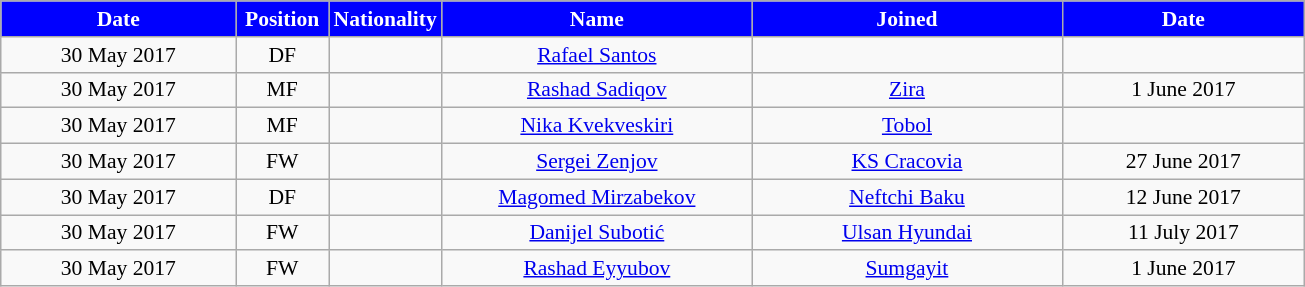<table class="wikitable"  style="text-align:center; font-size:90%; ">
<tr>
<th style="background:#00f; color:white; width:150px;">Date</th>
<th style="background:#00f; color:white; width:55px;">Position</th>
<th style="background:#00f; color:white; width:55px;">Nationality</th>
<th style="background:#00f; color:white; width:200px;">Name</th>
<th style="background:#00f; color:white; width:200px;">Joined</th>
<th style="background:#00f; color:white; width:155px;">Date</th>
</tr>
<tr>
<td>30 May 2017</td>
<td>DF</td>
<td></td>
<td><a href='#'>Rafael Santos</a></td>
<td></td>
<td></td>
</tr>
<tr>
<td>30 May 2017</td>
<td>MF</td>
<td></td>
<td><a href='#'>Rashad Sadiqov</a></td>
<td><a href='#'>Zira</a></td>
<td>1 June 2017</td>
</tr>
<tr>
<td>30 May 2017</td>
<td>MF</td>
<td></td>
<td><a href='#'>Nika Kvekveskiri</a></td>
<td><a href='#'>Tobol</a></td>
<td></td>
</tr>
<tr>
<td>30 May 2017</td>
<td>FW</td>
<td></td>
<td><a href='#'>Sergei Zenjov</a></td>
<td><a href='#'>KS Cracovia</a></td>
<td>27 June 2017</td>
</tr>
<tr>
<td>30 May 2017</td>
<td>DF</td>
<td></td>
<td><a href='#'>Magomed Mirzabekov</a></td>
<td><a href='#'>Neftchi Baku</a></td>
<td>12 June 2017</td>
</tr>
<tr>
<td>30 May 2017</td>
<td>FW</td>
<td></td>
<td><a href='#'>Danijel Subotić</a></td>
<td><a href='#'>Ulsan Hyundai</a></td>
<td>11 July 2017</td>
</tr>
<tr>
<td>30 May 2017</td>
<td>FW</td>
<td></td>
<td><a href='#'>Rashad Eyyubov</a></td>
<td><a href='#'>Sumgayit</a></td>
<td>1 June 2017</td>
</tr>
</table>
